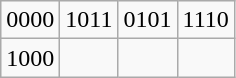<table class="wikitable">
<tr>
<td>0000</td>
<td>1011</td>
<td>0101</td>
<td>1110</td>
</tr>
<tr>
<td>1000</td>
<td></td>
<td></td>
<td></td>
</tr>
</table>
